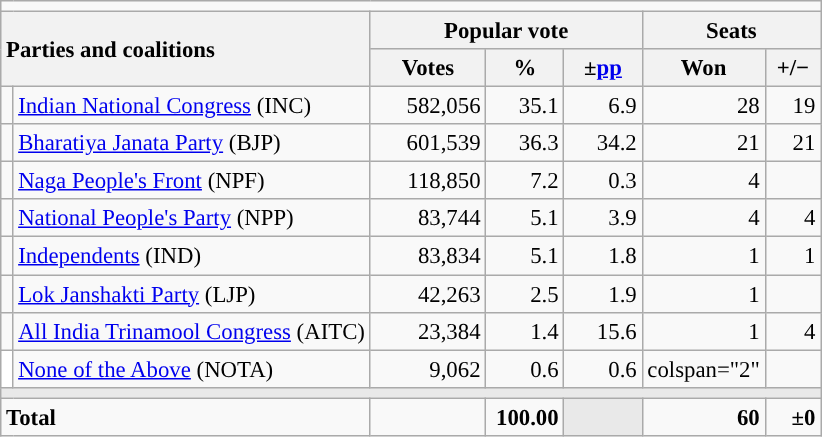<table class="wikitable" style="text-align:right; font-size:95%;">
<tr>
<td colspan="7"></td>
</tr>
<tr style="background:#e9e9e9; text-align:center;">
<th style="text-align:left;" rowspan="2" colspan="2">Parties and coalitions</th>
<th colspan="3">Popular vote</th>
<th colspan="2">Seats</th>
</tr>
<tr style="background:#e9e9e9; text-align:center;">
<th style="width:70px;">Votes</th>
<th style="width:45px;">%</th>
<th style="width:45px;">±<a href='#'>pp</a></th>
<th style="width:30px;">Won</th>
<th style="width:30px;">+/−</th>
</tr>
<tr>
<td style="color:inherit;background:"></td>
<td style="text-align:left;"><a href='#'>Indian National Congress</a> (INC)</td>
<td>582,056</td>
<td>35.1</td>
<td>6.9</td>
<td>28</td>
<td>19</td>
</tr>
<tr>
<td width="1" style="color:inherit;background:"></td>
<td style="text-align:left;"><a href='#'>Bharatiya Janata Party</a> (BJP)</td>
<td>601,539</td>
<td>36.3</td>
<td>34.2</td>
<td>21</td>
<td>21</td>
</tr>
<tr>
<td style="color:inherit;background:"></td>
<td style="text-align:left;"><a href='#'>Naga People's Front</a> (NPF)</td>
<td>118,850</td>
<td>7.2</td>
<td>0.3</td>
<td>4</td>
<td></td>
</tr>
<tr>
<td style="color:inherit;background:"></td>
<td style="text-align:left;"><a href='#'>National People's Party</a> (NPP)</td>
<td>83,744</td>
<td>5.1</td>
<td>3.9</td>
<td>4</td>
<td>4</td>
</tr>
<tr>
<td style="color:inherit;background:"></td>
<td style="text-align:left;"><a href='#'>Independents</a> (IND)</td>
<td>83,834</td>
<td>5.1</td>
<td>1.8</td>
<td>1</td>
<td>1</td>
</tr>
<tr>
<td style="color:inherit;background:"></td>
<td style="text-align:left;"><a href='#'>Lok Janshakti Party</a> (LJP)</td>
<td>42,263</td>
<td>2.5</td>
<td>1.9</td>
<td>1</td>
<td></td>
</tr>
<tr>
<td style="color:inherit;background:"></td>
<td style="text-align:left;"><a href='#'>All India Trinamool Congress</a> (AITC)</td>
<td>23,384</td>
<td>1.4</td>
<td>15.6</td>
<td>1</td>
<td>4</td>
</tr>
<tr>
<td style="background:white;"></td>
<td style="text-align:left;"><a href='#'>None of the Above</a> (NOTA)</td>
<td>9,062</td>
<td>0.6</td>
<td>0.6</td>
<td>colspan="2" </td>
</tr>
<tr>
<td colspan="7" style="background:#e9e9e9;"></td>
</tr>
<tr style="font-weight:bold;">
<td style="text-align:left;" colspan="2">Total</td>
<td></td>
<td>100.00</td>
<td style="background:#e9e9e9;"></td>
<td>60</td>
<td>±0</td>
</tr>
</table>
